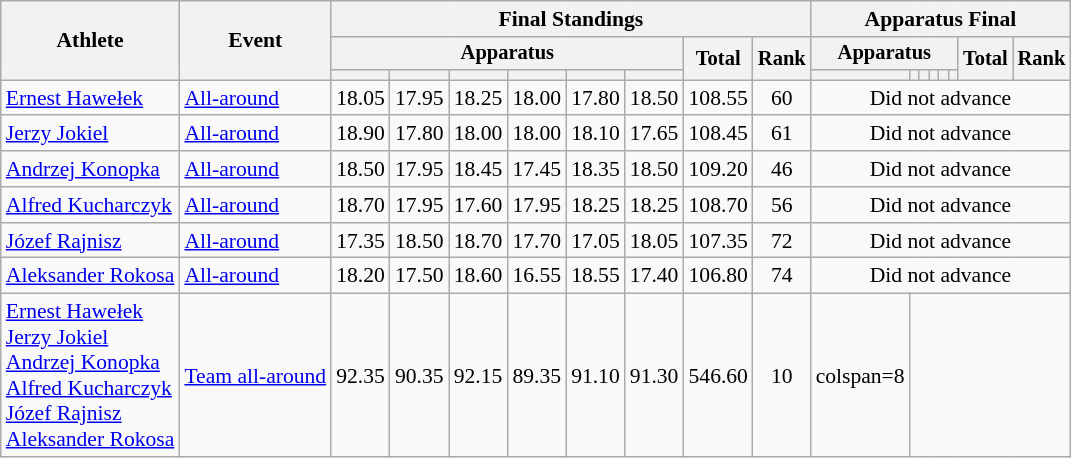<table class="wikitable" style="font-size:90%">
<tr>
<th rowspan=3>Athlete</th>
<th rowspan=3>Event</th>
<th colspan =8>Final Standings</th>
<th colspan =8>Apparatus Final</th>
</tr>
<tr style="font-size:95%">
<th colspan=6>Apparatus</th>
<th rowspan=2>Total</th>
<th rowspan=2>Rank</th>
<th colspan=6>Apparatus</th>
<th rowspan=2>Total</th>
<th rowspan=2>Rank</th>
</tr>
<tr style="font-size:95%">
<th></th>
<th></th>
<th></th>
<th></th>
<th></th>
<th></th>
<th></th>
<th></th>
<th></th>
<th></th>
<th></th>
<th></th>
</tr>
<tr align=center>
<td align=left><a href='#'>Ernest Hawełek</a></td>
<td align=left><a href='#'>All-around</a></td>
<td>18.05</td>
<td>17.95</td>
<td>18.25</td>
<td>18.00</td>
<td>17.80</td>
<td>18.50</td>
<td>108.55</td>
<td>60</td>
<td colspan=8>Did not advance</td>
</tr>
<tr align=center>
<td align=left><a href='#'>Jerzy Jokiel</a></td>
<td align=left><a href='#'>All-around</a></td>
<td>18.90</td>
<td>17.80</td>
<td>18.00</td>
<td>18.00</td>
<td>18.10</td>
<td>17.65</td>
<td>108.45</td>
<td>61</td>
<td colspan=8>Did not advance</td>
</tr>
<tr align=center>
<td align=left><a href='#'>Andrzej Konopka</a></td>
<td align=left><a href='#'>All-around</a></td>
<td>18.50</td>
<td>17.95</td>
<td>18.45</td>
<td>17.45</td>
<td>18.35</td>
<td>18.50</td>
<td>109.20</td>
<td>46</td>
<td colspan=8>Did not advance</td>
</tr>
<tr align=center>
<td align=left><a href='#'>Alfred Kucharczyk</a></td>
<td align=left><a href='#'>All-around</a></td>
<td>18.70</td>
<td>17.95</td>
<td>17.60</td>
<td>17.95</td>
<td>18.25</td>
<td>18.25</td>
<td>108.70</td>
<td>56</td>
<td colspan=8>Did not advance</td>
</tr>
<tr align=center>
<td align=left><a href='#'>Józef Rajnisz</a></td>
<td align=left><a href='#'>All-around</a></td>
<td>17.35</td>
<td>18.50</td>
<td>18.70</td>
<td>17.70</td>
<td>17.05</td>
<td>18.05</td>
<td>107.35</td>
<td>72</td>
<td colspan=8>Did not advance</td>
</tr>
<tr align=center>
<td align=left><a href='#'>Aleksander Rokosa</a></td>
<td align=left><a href='#'>All-around</a></td>
<td>18.20</td>
<td>17.50</td>
<td>18.60</td>
<td>16.55</td>
<td>18.55</td>
<td>17.40</td>
<td>106.80</td>
<td>74</td>
<td colspan=8>Did not advance</td>
</tr>
<tr align=center>
<td align=left><a href='#'>Ernest Hawełek</a><br><a href='#'>Jerzy Jokiel</a><br><a href='#'>Andrzej Konopka</a><br><a href='#'>Alfred Kucharczyk</a><br><a href='#'>Józef Rajnisz</a><br><a href='#'>Aleksander Rokosa</a></td>
<td align=left><a href='#'>Team all-around</a></td>
<td>92.35</td>
<td>90.35</td>
<td>92.15</td>
<td>89.35</td>
<td>91.10</td>
<td>91.30</td>
<td>546.60</td>
<td>10</td>
<td>colspan=8 </td>
</tr>
</table>
